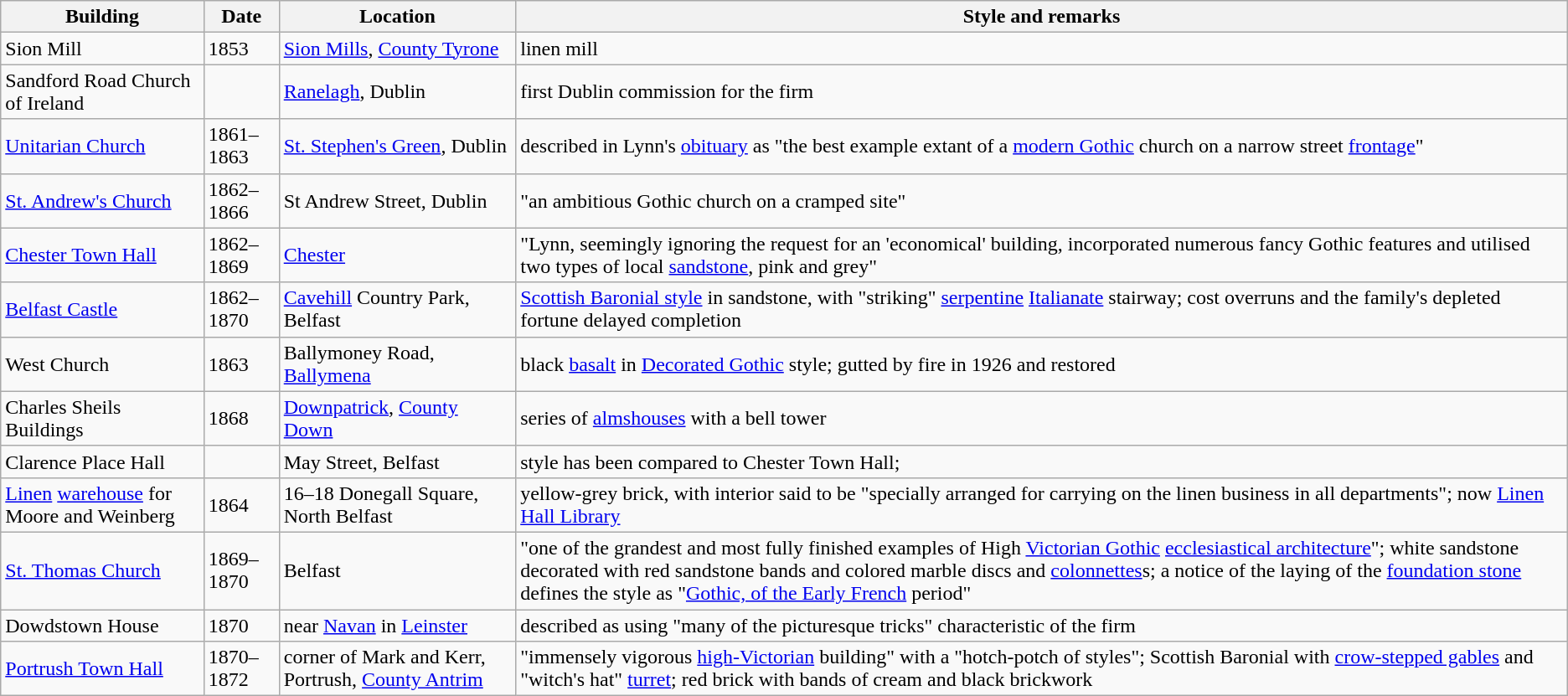<table class="wikitable" border="1">
<tr>
<th>Building</th>
<th>Date</th>
<th>Location</th>
<th>Style and remarks</th>
</tr>
<tr>
<td>Sion Mill</td>
<td>1853</td>
<td><a href='#'>Sion Mills</a>, <a href='#'>County Tyrone</a></td>
<td>linen mill</td>
</tr>
<tr>
<td>Sandford Road Church of Ireland</td>
<td></td>
<td><a href='#'>Ranelagh</a>, Dublin</td>
<td>first Dublin commission for the firm</td>
</tr>
<tr>
<td><a href='#'>Unitarian Church</a></td>
<td>1861–1863</td>
<td><a href='#'>St. Stephen's Green</a>, Dublin</td>
<td>described in Lynn's <a href='#'>obituary</a> as "the best example extant of a <a href='#'>modern Gothic</a> church on a narrow street <a href='#'>frontage</a>"</td>
</tr>
<tr>
<td><a href='#'>St. Andrew's Church</a></td>
<td>1862–1866</td>
<td>St Andrew Street, Dublin</td>
<td>"an ambitious Gothic church on a cramped site"</td>
</tr>
<tr>
<td><a href='#'>Chester Town Hall</a></td>
<td>1862–1869</td>
<td><a href='#'>Chester</a></td>
<td>"Lynn, seemingly ignoring the request for an 'economical' building, incorporated numerous fancy Gothic features and utilised two types of local <a href='#'>sandstone</a>, pink and grey"</td>
</tr>
<tr>
<td><a href='#'>Belfast Castle</a></td>
<td>1862–1870</td>
<td><a href='#'>Cavehill</a> Country Park, Belfast</td>
<td><a href='#'>Scottish Baronial style</a> in sandstone, with "striking" <a href='#'>serpentine</a> <a href='#'>Italianate</a> stairway; cost overruns and the family's depleted fortune delayed completion</td>
</tr>
<tr>
<td>West Church</td>
<td>1863</td>
<td>Ballymoney Road, <a href='#'>Ballymena</a></td>
<td>black <a href='#'>basalt</a> in <a href='#'>Decorated Gothic</a> style; gutted by fire in 1926 and restored</td>
</tr>
<tr>
<td>Charles Sheils Buildings</td>
<td>1868</td>
<td><a href='#'>Downpatrick</a>, <a href='#'>County Down</a></td>
<td>series of <a href='#'>almshouses</a> with a bell tower</td>
</tr>
<tr>
<td>Clarence Place Hall</td>
<td></td>
<td>May Street, Belfast</td>
<td>style has been compared to Chester Town Hall; </td>
</tr>
<tr>
<td><a href='#'>Linen</a> <a href='#'>warehouse</a> for Moore and Weinberg</td>
<td>1864</td>
<td>16–18 Donegall Square, North Belfast</td>
<td>yellow-grey brick, with interior said to be "specially arranged for carrying on the linen business in all departments"; now <a href='#'>Linen Hall Library</a></td>
</tr>
<tr>
<td><a href='#'>St. Thomas Church</a></td>
<td>1869–1870</td>
<td>Belfast</td>
<td>"one of the grandest and most fully finished examples of High <a href='#'>Victorian Gothic</a> <a href='#'>ecclesiastical architecture</a>"; white sandstone decorated with red sandstone bands and colored marble discs and <a href='#'>colonnettes</a>s; a notice of the laying of the <a href='#'>foundation stone</a> defines the style as "<a href='#'>Gothic, of the Early French</a> period"</td>
</tr>
<tr>
<td>Dowdstown House</td>
<td>1870</td>
<td>near <a href='#'>Navan</a> in <a href='#'>Leinster</a></td>
<td>described as using "many of the picturesque tricks" characteristic of the firm</td>
</tr>
<tr>
<td><a href='#'>Portrush Town Hall</a></td>
<td>1870–1872</td>
<td>corner of Mark and Kerr, Portrush, <a href='#'>County Antrim</a></td>
<td>"immensely vigorous <a href='#'>high-Victorian</a> building" with a "hotch-potch of styles"; Scottish Baronial with <a href='#'>crow-stepped gables</a> and "witch's hat" <a href='#'>turret</a>; red brick with bands of cream and black brickwork</td>
</tr>
</table>
